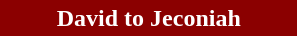<table class="toccolours" style="width:100%; border-collapse:collapse;">
<tr>
<th style="background:darkred;color:white; padding:0.2em; width:12em;">David to Jeconiah</th>
<td style="padding:0.2em;"></td>
</tr>
</table>
